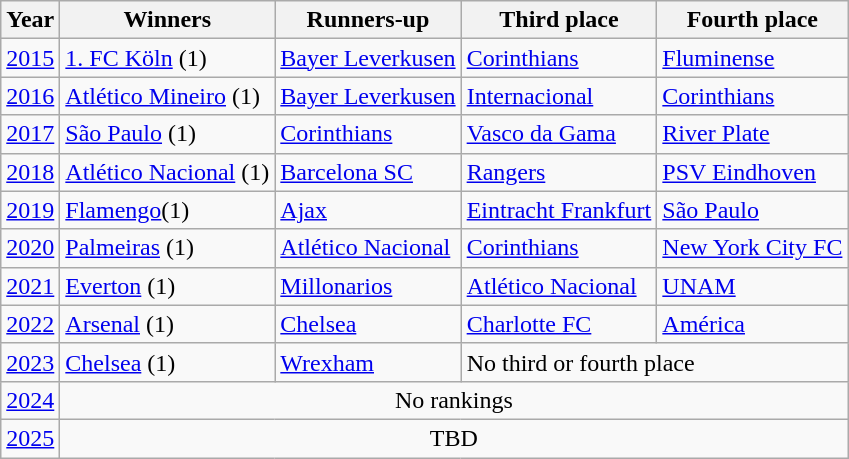<table class="wikitable" style="text-align:center">
<tr>
<th>Year</th>
<th>Winners</th>
<th>Runners-up</th>
<th>Third place</th>
<th>Fourth place</th>
</tr>
<tr>
<td><a href='#'>2015</a></td>
<td align=left> <a href='#'>1. FC Köln</a> (1)</td>
<td align=left> <a href='#'>Bayer Leverkusen</a></td>
<td align=left> <a href='#'>Corinthians</a></td>
<td align=left> <a href='#'>Fluminense</a></td>
</tr>
<tr>
<td><a href='#'>2016</a></td>
<td align=left> <a href='#'>Atlético Mineiro</a> (1)</td>
<td align=left> <a href='#'>Bayer Leverkusen</a></td>
<td align=left> <a href='#'>Internacional</a></td>
<td align=left> <a href='#'>Corinthians</a></td>
</tr>
<tr>
<td><a href='#'>2017</a></td>
<td align=left> <a href='#'>São Paulo</a> (1)</td>
<td align=left> <a href='#'>Corinthians</a></td>
<td align=left> <a href='#'>Vasco da Gama</a></td>
<td align=left> <a href='#'>River Plate</a></td>
</tr>
<tr>
<td><a href='#'>2018</a></td>
<td align=left> <a href='#'>Atlético Nacional</a> (1)</td>
<td align=left> <a href='#'>Barcelona SC</a></td>
<td align=left> <a href='#'>Rangers</a></td>
<td align=left> <a href='#'>PSV Eindhoven</a></td>
</tr>
<tr>
<td><a href='#'>2019</a></td>
<td align=left> <a href='#'>Flamengo</a>(1)</td>
<td align=left> <a href='#'>Ajax</a></td>
<td align=left> <a href='#'>Eintracht Frankfurt</a></td>
<td align=left> <a href='#'>São Paulo</a></td>
</tr>
<tr>
<td><a href='#'>2020</a></td>
<td align=left> <a href='#'>Palmeiras</a> (1)</td>
<td align=left> <a href='#'>Atlético Nacional</a></td>
<td align=left> <a href='#'>Corinthians</a></td>
<td align=left> <a href='#'>New York City FC</a></td>
</tr>
<tr>
<td><a href='#'>2021</a></td>
<td align=left> <a href='#'>Everton</a> (1)</td>
<td align=left> <a href='#'>Millonarios</a></td>
<td align=left> <a href='#'>Atlético Nacional</a></td>
<td align=left> <a href='#'>UNAM</a></td>
</tr>
<tr>
<td><a href='#'>2022</a></td>
<td align=left> <a href='#'>Arsenal</a> (1)</td>
<td align=left> <a href='#'>Chelsea</a></td>
<td align=left> <a href='#'>Charlotte FC</a></td>
<td align=left> <a href='#'>América</a></td>
</tr>
<tr>
<td><a href='#'>2023</a></td>
<td align=left> <a href='#'>Chelsea</a> (1)</td>
<td align=left> <a href='#'>Wrexham</a></td>
<td colspan="2" align="left">No third or fourth place</td>
</tr>
<tr>
<td><a href='#'>2024</a></td>
<td colspan="4">No rankings</td>
</tr>
<tr>
<td><a href='#'>2025</a></td>
<td colspan="4">TBD</td>
</tr>
</table>
